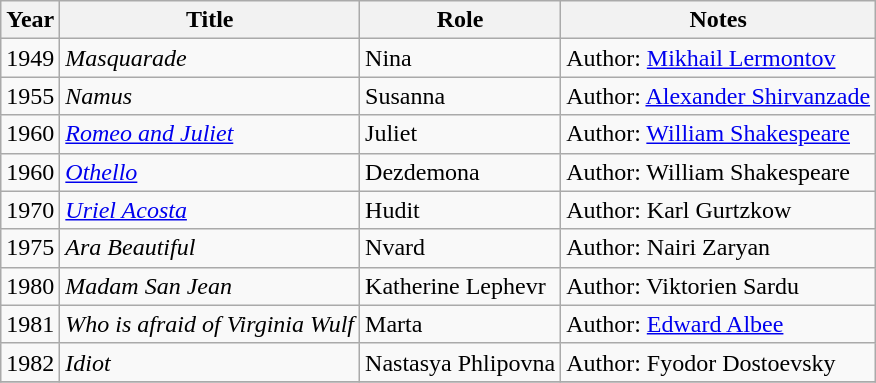<table class="wikitable sortable">
<tr>
<th>Year</th>
<th>Title</th>
<th>Role</th>
<th class="unsortable">Notes</th>
</tr>
<tr>
<td>1949</td>
<td><em>Masquarade</em></td>
<td>Nina</td>
<td>Author: <a href='#'>Mikhail Lermontov</a></td>
</tr>
<tr>
<td>1955</td>
<td><em>Namus</em></td>
<td>Susanna</td>
<td>Author: <a href='#'>Alexander Shirvanzade</a></td>
</tr>
<tr>
<td>1960</td>
<td><em><a href='#'>Romeo and Juliet</a></em></td>
<td>Juliet</td>
<td>Author: <a href='#'>William Shakespeare</a></td>
</tr>
<tr>
<td>1960</td>
<td><em><a href='#'>Othello</a></em></td>
<td>Dezdemona</td>
<td>Author: William Shakespeare</td>
</tr>
<tr>
<td>1970</td>
<td><em><a href='#'>Uriel Acosta</a></em></td>
<td>Hudit</td>
<td>Author: Karl Gurtzkow</td>
</tr>
<tr>
<td>1975</td>
<td><em>Ara Beautiful</em></td>
<td>Nvard</td>
<td>Author: Nairi Zaryan</td>
</tr>
<tr>
<td>1980</td>
<td><em>Madam San Jean</em></td>
<td>Katherine Lephevr</td>
<td>Author: Viktorien Sardu</td>
</tr>
<tr>
<td>1981</td>
<td><em>Who is afraid of Virginia Wulf</em></td>
<td>Marta</td>
<td>Author: <a href='#'>Edward Albee</a></td>
</tr>
<tr>
<td>1982</td>
<td><em>Idiot</em></td>
<td>Nastasya Phlipovna</td>
<td>Author: Fyodor Dostoevsky</td>
</tr>
<tr>
</tr>
</table>
